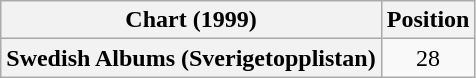<table class="wikitable sortable plainrowheaders" style="text-align:center;">
<tr>
<th scope="col">Chart (1999)</th>
<th scope="col">Position</th>
</tr>
<tr>
<th scope="row">Swedish Albums (Sverigetopplistan)</th>
<td>28</td>
</tr>
</table>
